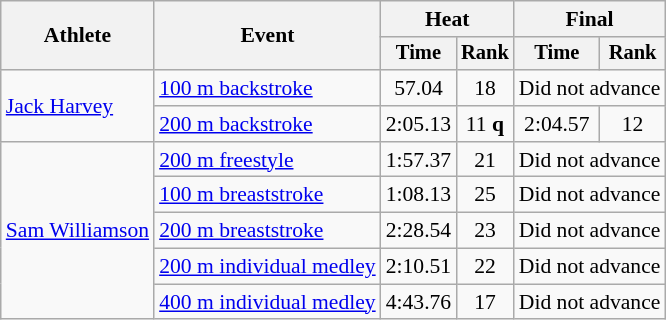<table class=wikitable style="font-size:90%">
<tr>
<th rowspan="2">Athlete</th>
<th rowspan="2">Event</th>
<th colspan="2">Heat</th>
<th colspan="2">Final</th>
</tr>
<tr style="font-size:95%">
<th>Time</th>
<th>Rank</th>
<th>Time</th>
<th>Rank</th>
</tr>
<tr align=center>
<td align=left rowspan=2><a href='#'>Jack Harvey</a></td>
<td align=left><a href='#'>100 m backstroke</a></td>
<td>57.04</td>
<td>18</td>
<td colspan="2">Did not advance</td>
</tr>
<tr align=center>
<td align=left><a href='#'>200 m backstroke</a></td>
<td>2:05.13</td>
<td>11 <strong>q</strong></td>
<td>2:04.57</td>
<td>12</td>
</tr>
<tr align=center>
<td align=left rowspan=5><a href='#'>Sam Williamson</a></td>
<td align=left><a href='#'>200 m freestyle</a></td>
<td>1:57.37</td>
<td>21</td>
<td colspan="2">Did not advance</td>
</tr>
<tr align=center>
<td align=left><a href='#'>100 m breaststroke</a></td>
<td>1:08.13</td>
<td>25</td>
<td colspan="2">Did not advance</td>
</tr>
<tr align=center>
<td align=left><a href='#'>200 m breaststroke</a></td>
<td>2:28.54</td>
<td>23</td>
<td colspan="2">Did not advance</td>
</tr>
<tr align=center>
<td align=left><a href='#'>200 m individual medley</a></td>
<td>2:10.51</td>
<td>22</td>
<td colspan="2">Did not advance</td>
</tr>
<tr align=center>
<td align=left><a href='#'>400 m individual medley</a></td>
<td>4:43.76</td>
<td>17</td>
<td colspan="2">Did not advance</td>
</tr>
</table>
